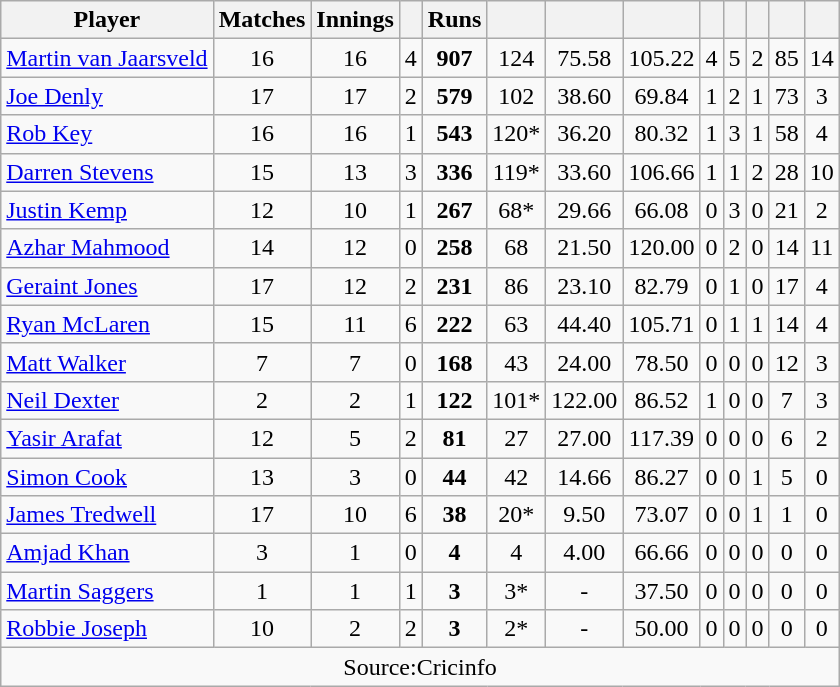<table class="wikitable" style="text-align:center">
<tr>
<th>Player</th>
<th>Matches</th>
<th>Innings</th>
<th></th>
<th>Runs</th>
<th></th>
<th></th>
<th></th>
<th></th>
<th></th>
<th></th>
<th></th>
<th></th>
</tr>
<tr>
<td align="left"><a href='#'>Martin van Jaarsveld</a></td>
<td>16</td>
<td>16</td>
<td>4</td>
<td><strong>907</strong></td>
<td>124</td>
<td>75.58</td>
<td>105.22</td>
<td>4</td>
<td>5</td>
<td>2</td>
<td>85</td>
<td>14</td>
</tr>
<tr>
<td align="left"><a href='#'>Joe Denly</a></td>
<td>17</td>
<td>17</td>
<td>2</td>
<td><strong>579</strong></td>
<td>102</td>
<td>38.60</td>
<td>69.84</td>
<td>1</td>
<td>2</td>
<td>1</td>
<td>73</td>
<td>3</td>
</tr>
<tr>
<td align="left"><a href='#'>Rob Key</a></td>
<td>16</td>
<td>16</td>
<td>1</td>
<td><strong>543</strong></td>
<td>120*</td>
<td>36.20</td>
<td>80.32</td>
<td>1</td>
<td>3</td>
<td>1</td>
<td>58</td>
<td>4</td>
</tr>
<tr>
<td align="left"><a href='#'>Darren Stevens</a></td>
<td>15</td>
<td>13</td>
<td>3</td>
<td><strong>336</strong></td>
<td>119*</td>
<td>33.60</td>
<td>106.66</td>
<td>1</td>
<td>1</td>
<td>2</td>
<td>28</td>
<td>10</td>
</tr>
<tr>
<td align="left"><a href='#'>Justin Kemp</a></td>
<td>12</td>
<td>10</td>
<td>1</td>
<td><strong>267</strong></td>
<td>68*</td>
<td>29.66</td>
<td>66.08</td>
<td>0</td>
<td>3</td>
<td>0</td>
<td>21</td>
<td>2</td>
</tr>
<tr>
<td align="left"><a href='#'>Azhar Mahmood</a></td>
<td>14</td>
<td>12</td>
<td>0</td>
<td><strong>258</strong></td>
<td>68</td>
<td>21.50</td>
<td>120.00</td>
<td>0</td>
<td>2</td>
<td>0</td>
<td>14</td>
<td>11</td>
</tr>
<tr>
<td align="left"><a href='#'>Geraint Jones</a></td>
<td>17</td>
<td>12</td>
<td>2</td>
<td><strong>231</strong></td>
<td>86</td>
<td>23.10</td>
<td>82.79</td>
<td>0</td>
<td>1</td>
<td>0</td>
<td>17</td>
<td>4</td>
</tr>
<tr>
<td align="left"><a href='#'>Ryan McLaren</a></td>
<td>15</td>
<td>11</td>
<td>6</td>
<td><strong>222</strong></td>
<td>63</td>
<td>44.40</td>
<td>105.71</td>
<td>0</td>
<td>1</td>
<td>1</td>
<td>14</td>
<td>4</td>
</tr>
<tr>
<td align="left"><a href='#'>Matt Walker</a></td>
<td>7</td>
<td>7</td>
<td>0</td>
<td><strong>168</strong></td>
<td>43</td>
<td>24.00</td>
<td>78.50</td>
<td>0</td>
<td>0</td>
<td>0</td>
<td>12</td>
<td>3</td>
</tr>
<tr>
<td align="left"><a href='#'>Neil Dexter</a></td>
<td>2</td>
<td>2</td>
<td>1</td>
<td><strong>122</strong></td>
<td>101*</td>
<td>122.00</td>
<td>86.52</td>
<td>1</td>
<td>0</td>
<td>0</td>
<td>7</td>
<td>3</td>
</tr>
<tr>
<td align="left"><a href='#'>Yasir Arafat</a></td>
<td>12</td>
<td>5</td>
<td>2</td>
<td><strong>81</strong></td>
<td>27</td>
<td>27.00</td>
<td>117.39</td>
<td>0</td>
<td>0</td>
<td>0</td>
<td>6</td>
<td>2</td>
</tr>
<tr>
<td align="left"><a href='#'>Simon Cook</a></td>
<td>13</td>
<td>3</td>
<td>0</td>
<td><strong>44</strong></td>
<td>42</td>
<td>14.66</td>
<td>86.27</td>
<td>0</td>
<td>0</td>
<td>1</td>
<td>5</td>
<td>0</td>
</tr>
<tr>
<td align="left"><a href='#'>James Tredwell</a></td>
<td>17</td>
<td>10</td>
<td>6</td>
<td><strong>38</strong></td>
<td>20*</td>
<td>9.50</td>
<td>73.07</td>
<td>0</td>
<td>0</td>
<td>1</td>
<td>1</td>
<td>0</td>
</tr>
<tr>
<td align="left"><a href='#'>Amjad Khan</a></td>
<td>3</td>
<td>1</td>
<td>0</td>
<td><strong>4</strong></td>
<td>4</td>
<td>4.00</td>
<td>66.66</td>
<td>0</td>
<td>0</td>
<td>0</td>
<td>0</td>
<td>0</td>
</tr>
<tr>
<td align="left"><a href='#'>Martin Saggers</a></td>
<td>1</td>
<td>1</td>
<td>1</td>
<td><strong>3</strong></td>
<td>3*</td>
<td>-</td>
<td>37.50</td>
<td>0</td>
<td>0</td>
<td>0</td>
<td>0</td>
<td>0</td>
</tr>
<tr>
<td align="left"><a href='#'>Robbie Joseph</a></td>
<td>10</td>
<td>2</td>
<td>2</td>
<td><strong>3</strong></td>
<td>2*</td>
<td>-</td>
<td>50.00</td>
<td>0</td>
<td>0</td>
<td>0</td>
<td>0</td>
<td>0</td>
</tr>
<tr>
<td colspan="13">Source:Cricinfo</td>
</tr>
</table>
